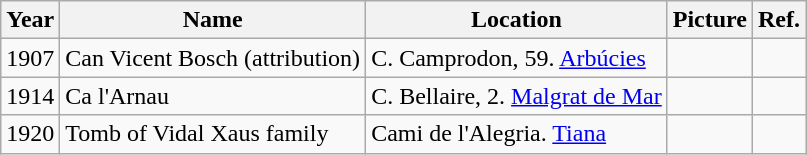<table class="wikitable">
<tr>
<th>Year</th>
<th>Name</th>
<th>Location</th>
<th>Picture</th>
<th>Ref.</th>
</tr>
<tr>
<td>1907</td>
<td>Can Vicent Bosch (attribution)</td>
<td>C. Camprodon, 59. <a href='#'>Arbúcies</a></td>
<td></td>
<td></td>
</tr>
<tr>
<td>1914</td>
<td>Ca l'Arnau</td>
<td>C. Bellaire, 2. <a href='#'>Malgrat de Mar</a></td>
<td></td>
<td></td>
</tr>
<tr>
<td>1920</td>
<td>Tomb of Vidal Xaus family</td>
<td>Cami de l'Alegria. <a href='#'>Tiana</a></td>
<td></td>
<td></td>
</tr>
</table>
